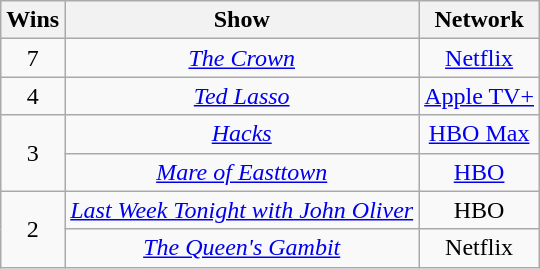<table class="wikitable sortable" style="text-align: center; max-width:29em">
<tr>
<th scope="col">Wins</th>
<th scope="col">Show</th>
<th scope="col">Network</th>
</tr>
<tr>
<td scope="row">7</td>
<td data-sort-value="Crown"><em><a href='#'>The Crown</a></em></td>
<td><a href='#'>Netflix</a></td>
</tr>
<tr>
<td scope="row">4</td>
<td><em><a href='#'>Ted Lasso</a></em></td>
<td><a href='#'>Apple TV+</a></td>
</tr>
<tr>
<td scope="row" rowspan="2">3</td>
<td><em><a href='#'>Hacks</a></em></td>
<td><a href='#'>HBO Max</a></td>
</tr>
<tr>
<td><em><a href='#'>Mare of Easttown</a></em></td>
<td><a href='#'>HBO</a></td>
</tr>
<tr>
<td scope="row" rowspan="2">2</td>
<td><em><a href='#'>Last Week Tonight with John Oliver</a></em></td>
<td>HBO</td>
</tr>
<tr>
<td data-sort-value="Queen's Gambit"><em><a href='#'>The Queen's Gambit</a></em></td>
<td>Netflix</td>
</tr>
</table>
